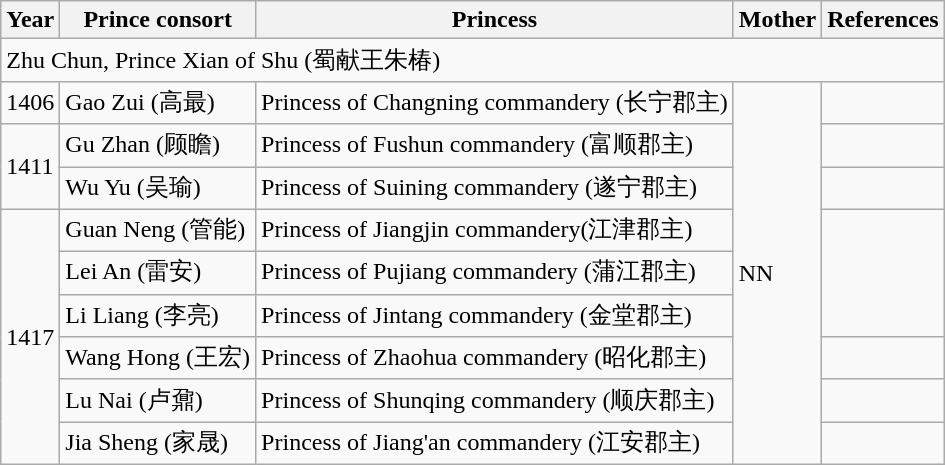<table class="wikitable">
<tr>
<th>Year</th>
<th>Prince consort</th>
<th>Princess</th>
<th>Mother</th>
<th>References</th>
</tr>
<tr>
<td colspan="5">Zhu Chun, Prince Xian of Shu (蜀献王朱椿)</td>
</tr>
<tr>
<td>1406</td>
<td>Gao Zui (高最)</td>
<td>Princess of Changning commandery (长宁郡主)</td>
<td rowspan="9">NN</td>
<td></td>
</tr>
<tr>
<td rowspan="2">1411</td>
<td>Gu Zhan (顾瞻)</td>
<td>Princess of Fushun commandery (富顺郡主)</td>
<td></td>
</tr>
<tr>
<td>Wu Yu (吴瑜)</td>
<td>Princess of Suining commandery (遂宁郡主)</td>
<td></td>
</tr>
<tr>
<td rowspan="6">1417</td>
<td>Guan Neng (管能)</td>
<td>Princess of Jiangjin commandery(江津郡主)</td>
<td rowspan="3"></td>
</tr>
<tr>
<td>Lei An (雷安)</td>
<td>Princess of Pujiang commandery (蒲江郡主)</td>
</tr>
<tr>
<td>Li Liang (李亮)</td>
<td>Princess of Jintang commandery (金堂郡主)</td>
</tr>
<tr>
<td>Wang Hong (王宏)</td>
<td>Princess of Zhaohua commandery (昭化郡主)</td>
<td></td>
</tr>
<tr>
<td>Lu Nai (卢鼐)</td>
<td>Princess of Shunqing commandery (顺庆郡主)</td>
<td></td>
</tr>
<tr>
<td>Jia Sheng (家晟)</td>
<td>Princess of Jiang'an commandery (江安郡主)</td>
<td></td>
</tr>
</table>
